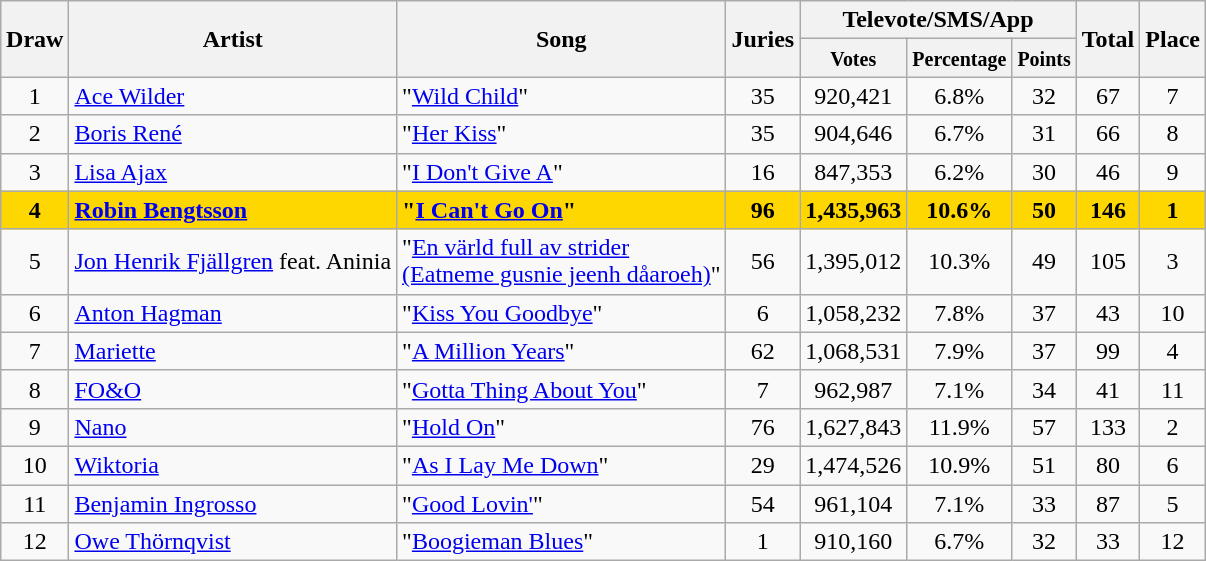<table class="sortable wikitable" style="margin: 1em auto 1em auto; text-align:center;">
<tr>
<th rowspan="2">Draw</th>
<th rowspan="2">Artist</th>
<th rowspan="2">Song</th>
<th rowspan="2">Juries</th>
<th colspan="3">Televote/SMS/App</th>
<th rowspan="2">Total</th>
<th rowspan="2">Place</th>
</tr>
<tr>
<th><small>Votes</small></th>
<th><small>Percentage</small></th>
<th><small>Points</small></th>
</tr>
<tr>
<td>1</td>
<td align="left"><a href='#'>Ace Wilder</a></td>
<td align="left">"<a href='#'>Wild Child</a>"</td>
<td>35</td>
<td>920,421</td>
<td>6.8%</td>
<td>32</td>
<td>67</td>
<td>7</td>
</tr>
<tr>
<td>2</td>
<td align="left"><a href='#'>Boris René</a></td>
<td align="left">"<a href='#'>Her Kiss</a>"</td>
<td>35</td>
<td>904,646</td>
<td>6.7%</td>
<td>31</td>
<td>66</td>
<td>8</td>
</tr>
<tr>
<td>3</td>
<td align="left"><a href='#'>Lisa Ajax</a></td>
<td align="left">"<a href='#'>I Don't Give A</a>"</td>
<td>16</td>
<td>847,353</td>
<td>6.2%</td>
<td>30</td>
<td>46</td>
<td>9</td>
</tr>
<tr style="font-weight:bold;background:gold;">
<td>4</td>
<td align="left"><a href='#'>Robin Bengtsson</a></td>
<td align="left">"<a href='#'>I Can't Go On</a>"</td>
<td>96</td>
<td>1,435,963</td>
<td>10.6%</td>
<td>50</td>
<td>146</td>
<td>1</td>
</tr>
<tr>
<td>5</td>
<td align="left"><a href='#'>Jon Henrik Fjällgren</a> feat. Aninia</td>
<td align="left">"<a href='#'>En värld full av strider<br>(Eatneme gusnie jeenh dåaroeh)</a>"</td>
<td>56</td>
<td>1,395,012</td>
<td>10.3%</td>
<td>49</td>
<td>105</td>
<td>3</td>
</tr>
<tr>
<td>6</td>
<td align="left"><a href='#'>Anton Hagman</a></td>
<td align="left">"<a href='#'>Kiss You Goodbye</a>"</td>
<td>6</td>
<td>1,058,232</td>
<td>7.8%</td>
<td>37</td>
<td>43</td>
<td>10</td>
</tr>
<tr>
<td>7</td>
<td align="left"><a href='#'>Mariette</a></td>
<td align="left">"<a href='#'>A Million Years</a>"</td>
<td>62</td>
<td>1,068,531</td>
<td>7.9%</td>
<td>37</td>
<td>99</td>
<td>4</td>
</tr>
<tr>
<td>8</td>
<td align="left"><a href='#'>FO&O</a></td>
<td align="left">"<a href='#'>Gotta Thing About You</a>"</td>
<td>7</td>
<td>962,987</td>
<td>7.1%</td>
<td>34</td>
<td>41</td>
<td>11</td>
</tr>
<tr>
<td>9</td>
<td align="left"><a href='#'>Nano</a></td>
<td align="left">"<a href='#'>Hold On</a>"</td>
<td>76</td>
<td>1,627,843</td>
<td>11.9%</td>
<td>57</td>
<td>133</td>
<td>2</td>
</tr>
<tr>
<td>10</td>
<td align="left"><a href='#'>Wiktoria</a></td>
<td align="left">"<a href='#'>As I Lay Me Down</a>"</td>
<td>29</td>
<td>1,474,526</td>
<td>10.9%</td>
<td>51</td>
<td>80</td>
<td>6</td>
</tr>
<tr>
<td>11</td>
<td align="left"><a href='#'>Benjamin Ingrosso</a></td>
<td align="left">"<a href='#'>Good Lovin'</a>"</td>
<td>54</td>
<td>961,104</td>
<td>7.1%</td>
<td>33</td>
<td>87</td>
<td>5</td>
</tr>
<tr>
<td>12</td>
<td align="left"><a href='#'>Owe Thörnqvist</a></td>
<td align="left">"<a href='#'>Boogieman Blues</a>"</td>
<td>1</td>
<td>910,160</td>
<td>6.7%</td>
<td>32</td>
<td>33</td>
<td>12</td>
</tr>
</table>
